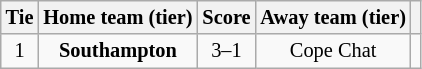<table class="wikitable" style="text-align:center; font-size:85%">
<tr>
<th>Tie</th>
<th>Home team (tier)</th>
<th>Score</th>
<th>Away team (tier)</th>
<th></th>
</tr>
<tr>
<td align="center">1</td>
<td><strong>Southampton</strong></td>
<td align="center">3–1</td>
<td>Cope Chat</td>
<td></td>
</tr>
</table>
